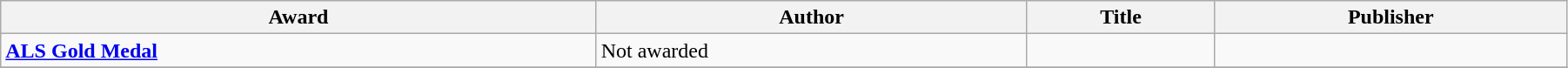<table class="wikitable" width=95%>
<tr>
<th>Award</th>
<th>Author</th>
<th>Title</th>
<th>Publisher</th>
</tr>
<tr>
<td><strong><a href='#'>ALS Gold Medal</a></strong></td>
<td>Not awarded</td>
<td></td>
<td></td>
</tr>
<tr>
</tr>
</table>
